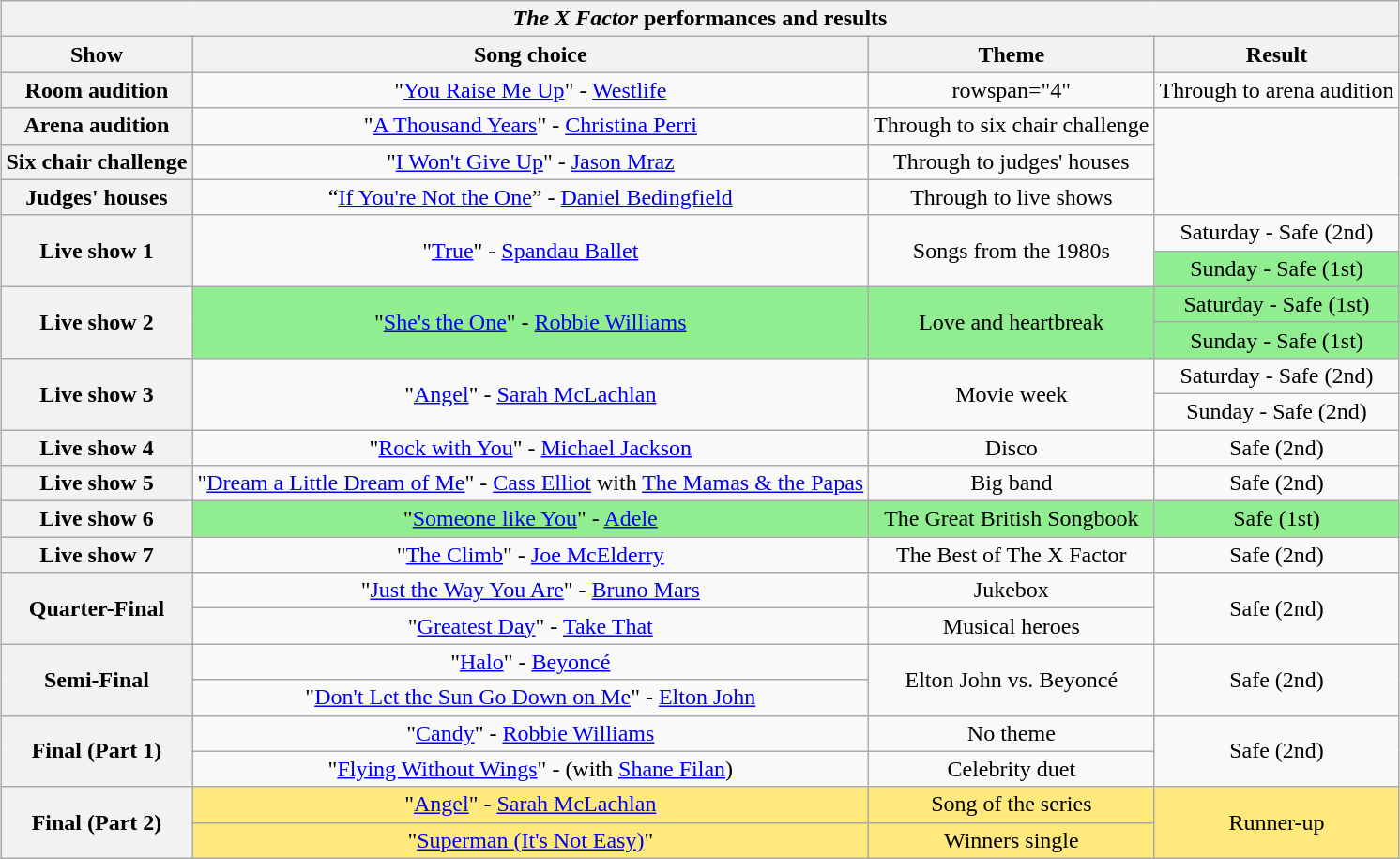<table class="wikitable collapsible collapsed" style="margin:1em auto 1em auto; text-align:center;">
<tr>
<th colspan="4"><em>The X Factor</em> performances and results</th>
</tr>
<tr>
<th style="text-align:centre;">Show</th>
<th style="text-align:centre;">Song choice</th>
<th style="text-align:centre;">Theme</th>
<th style="text-align:centre;">Result</th>
</tr>
<tr>
<th>Room audition</th>
<td>"<a href='#'>You Raise Me Up</a>" - <a href='#'>Westlife</a></td>
<td>rowspan="4" </td>
<td>Through to arena audition</td>
</tr>
<tr>
<th>Arena audition</th>
<td>"<a href='#'>A Thousand Years</a>" - <a href='#'>Christina Perri</a></td>
<td>Through to six chair challenge</td>
</tr>
<tr>
<th>Six chair challenge</th>
<td>"<a href='#'>I Won't Give Up</a>" - <a href='#'>Jason Mraz</a></td>
<td>Through to judges' houses</td>
</tr>
<tr>
<th>Judges' houses</th>
<td>“<a href='#'>If You're Not the One</a>” - <a href='#'>Daniel Bedingfield</a></td>
<td>Through to live shows</td>
</tr>
<tr>
<th rowspan="2">Live show 1</th>
<td rowspan="2">"<a href='#'>True</a>" - <a href='#'>Spandau Ballet</a></td>
<td rowspan="2">Songs from the 1980s</td>
<td>Saturday - Safe (2nd)</td>
</tr>
<tr>
<td style="background:lightgreen;">Sunday - Safe (1st)</td>
</tr>
<tr style="background:lightgreen;">
<th rowspan="2">Live show 2</th>
<td rowspan="2">"<a href='#'>She's the One</a>" - <a href='#'>Robbie Williams</a></td>
<td rowspan="2">Love and heartbreak</td>
<td style="background:lightgreen;">Saturday - Safe (1st)</td>
</tr>
<tr>
<td style="background:lightgreen;">Sunday - Safe (1st)</td>
</tr>
<tr>
<th rowspan="2">Live show 3</th>
<td rowspan="2">"<a href='#'>Angel</a>" - <a href='#'>Sarah McLachlan</a></td>
<td rowspan="2">Movie week</td>
<td>Saturday - Safe (2nd)</td>
</tr>
<tr>
<td>Sunday - Safe (2nd)</td>
</tr>
<tr>
<th>Live show 4</th>
<td>"<a href='#'>Rock with You</a>" - <a href='#'>Michael Jackson</a></td>
<td>Disco</td>
<td>Safe (2nd)</td>
</tr>
<tr>
<th>Live show 5</th>
<td>"<a href='#'>Dream a Little Dream of Me</a>" - <a href='#'>Cass Elliot</a> with <a href='#'>The Mamas & the Papas</a></td>
<td>Big band</td>
<td>Safe (2nd)</td>
</tr>
<tr style="background:lightgreen;">
<th>Live show 6</th>
<td>"<a href='#'>Someone like You</a>" - <a href='#'>Adele</a></td>
<td>The Great British Songbook</td>
<td>Safe (1st)</td>
</tr>
<tr>
<th>Live show 7</th>
<td>"<a href='#'>The Climb</a>" - <a href='#'>Joe McElderry</a></td>
<td>The Best of The X Factor</td>
<td>Safe (2nd)</td>
</tr>
<tr>
<th rowspan="2">Quarter-Final</th>
<td>"<a href='#'>Just the Way You Are</a>" - <a href='#'>Bruno Mars</a></td>
<td>Jukebox</td>
<td rowspan="2">Safe (2nd)</td>
</tr>
<tr>
<td>"<a href='#'>Greatest Day</a>" - <a href='#'>Take That</a></td>
<td>Musical heroes</td>
</tr>
<tr>
<th rowspan="2">Semi-Final</th>
<td>"<a href='#'>Halo</a>" - <a href='#'>Beyoncé</a></td>
<td rowspan="2">Elton John vs. Beyoncé</td>
<td rowspan="2">Safe (2nd)</td>
</tr>
<tr>
<td>"<a href='#'>Don't Let the Sun Go Down on Me</a>" - <a href='#'>Elton John</a></td>
</tr>
<tr>
<th rowspan="2">Final (Part 1)</th>
<td>"<a href='#'>Candy</a>" - <a href='#'>Robbie Williams</a></td>
<td>No theme</td>
<td rowspan="2">Safe (2nd)</td>
</tr>
<tr>
<td>"<a href='#'>Flying Without Wings</a>" - (with <a href='#'>Shane Filan</a>)</td>
<td>Celebrity duet</td>
</tr>
<tr style="background:#ffe87c;">
<th rowspan="2">Final (Part 2)</th>
<td>"<a href='#'>Angel</a>" - <a href='#'>Sarah McLachlan</a></td>
<td>Song of the series</td>
<td rowspan="2">Runner-up</td>
</tr>
<tr style="background:#ffe87c;">
<td>"<a href='#'>Superman (It's Not Easy)</a>"</td>
<td>Winners single</td>
</tr>
</table>
